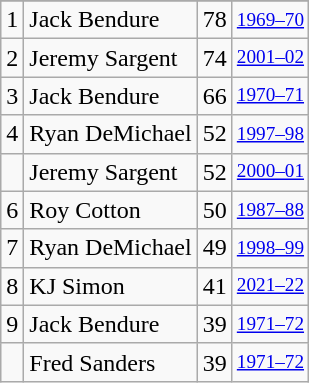<table class="wikitable">
<tr>
</tr>
<tr>
<td>1</td>
<td>Jack Bendure</td>
<td>78</td>
<td style="font-size:80%;"><a href='#'>1969–70</a></td>
</tr>
<tr>
<td>2</td>
<td>Jeremy Sargent</td>
<td>74</td>
<td style="font-size:80%;"><a href='#'>2001–02</a></td>
</tr>
<tr>
<td>3</td>
<td>Jack Bendure</td>
<td>66</td>
<td style="font-size:80%;"><a href='#'>1970–71</a></td>
</tr>
<tr>
<td>4</td>
<td>Ryan DeMichael</td>
<td>52</td>
<td style="font-size:80%;"><a href='#'>1997–98</a></td>
</tr>
<tr>
<td></td>
<td>Jeremy Sargent</td>
<td>52</td>
<td style="font-size:80%;"><a href='#'>2000–01</a></td>
</tr>
<tr>
<td>6</td>
<td>Roy Cotton</td>
<td>50</td>
<td style="font-size:80%;"><a href='#'>1987–88</a></td>
</tr>
<tr>
<td>7</td>
<td>Ryan DeMichael</td>
<td>49</td>
<td style="font-size:80%;"><a href='#'>1998–99</a></td>
</tr>
<tr>
<td>8</td>
<td>KJ Simon</td>
<td>41</td>
<td style="font-size:80%;"><a href='#'>2021–22</a></td>
</tr>
<tr>
<td>9</td>
<td>Jack Bendure</td>
<td>39</td>
<td style="font-size:80%;"><a href='#'>1971–72</a></td>
</tr>
<tr>
<td></td>
<td>Fred Sanders</td>
<td>39</td>
<td style="font-size:80%;"><a href='#'>1971–72</a></td>
</tr>
</table>
